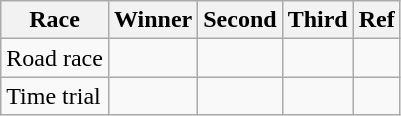<table class="wikitable">
<tr>
<th>Race</th>
<th>Winner</th>
<th>Second</th>
<th>Third</th>
<th>Ref</th>
</tr>
<tr>
<td>Road race</td>
<td></td>
<td></td>
<td></td>
<td></td>
</tr>
<tr>
<td>Time trial</td>
<td></td>
<td></td>
<td></td>
<td></td>
</tr>
</table>
